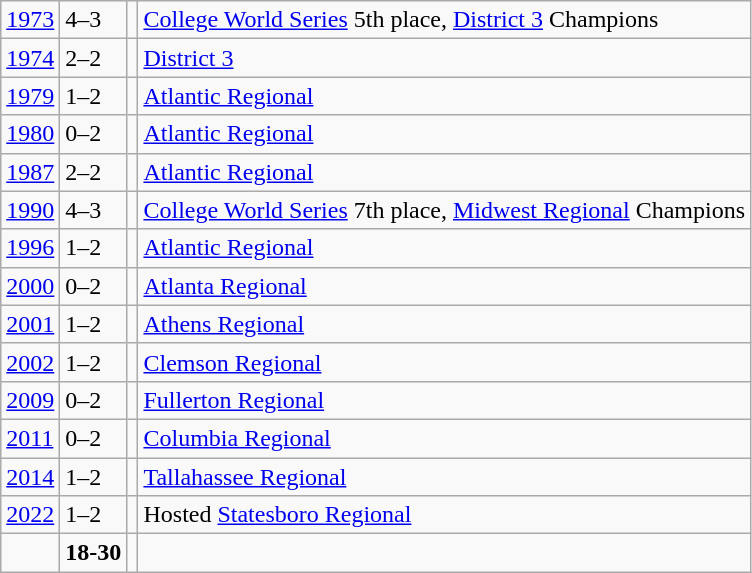<table class="wikitable">
<tr>
<td><a href='#'>1973</a></td>
<td>4–3</td>
<td></td>
<td><a href='#'>College World Series</a> 5th place, <a href='#'>District 3</a> Champions</td>
</tr>
<tr>
<td><a href='#'>1974</a></td>
<td>2–2</td>
<td></td>
<td><a href='#'>District 3</a></td>
</tr>
<tr>
<td><a href='#'>1979</a></td>
<td>1–2</td>
<td></td>
<td><a href='#'>Atlantic Regional</a></td>
</tr>
<tr>
<td><a href='#'>1980</a></td>
<td>0–2</td>
<td></td>
<td><a href='#'>Atlantic Regional</a></td>
</tr>
<tr>
<td><a href='#'>1987</a></td>
<td>2–2</td>
<td></td>
<td><a href='#'>Atlantic Regional</a></td>
</tr>
<tr>
<td><a href='#'>1990</a></td>
<td>4–3</td>
<td></td>
<td><a href='#'>College World Series</a> 7th place, <a href='#'>Midwest Regional</a> Champions</td>
</tr>
<tr>
<td><a href='#'>1996</a></td>
<td>1–2</td>
<td></td>
<td><a href='#'>Atlantic Regional</a></td>
</tr>
<tr>
<td><a href='#'>2000</a></td>
<td>0–2</td>
<td></td>
<td><a href='#'>Atlanta Regional</a></td>
</tr>
<tr>
<td><a href='#'>2001</a></td>
<td>1–2</td>
<td></td>
<td><a href='#'>Athens Regional</a></td>
</tr>
<tr>
<td><a href='#'>2002</a></td>
<td>1–2</td>
<td></td>
<td><a href='#'>Clemson Regional</a></td>
</tr>
<tr>
<td><a href='#'>2009</a></td>
<td>0–2</td>
<td></td>
<td><a href='#'>Fullerton Regional</a></td>
</tr>
<tr>
<td><a href='#'>2011</a></td>
<td>0–2</td>
<td></td>
<td><a href='#'>Columbia Regional</a></td>
</tr>
<tr>
<td><a href='#'>2014</a></td>
<td>1–2</td>
<td></td>
<td><a href='#'>Tallahassee Regional</a></td>
</tr>
<tr>
<td><a href='#'>2022</a></td>
<td>1–2</td>
<td></td>
<td>Hosted <a href='#'>Statesboro Regional</a></td>
</tr>
<tr>
<td></td>
<td><strong>18-30</strong></td>
<td><strong></strong></td>
<td></td>
</tr>
</table>
